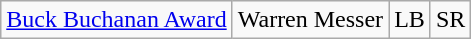<table class="wikitable">
<tr>
<td><a href='#'>Buck Buchanan Award</a></td>
<td>Warren Messer</td>
<td>LB</td>
<td>SR</td>
</tr>
</table>
